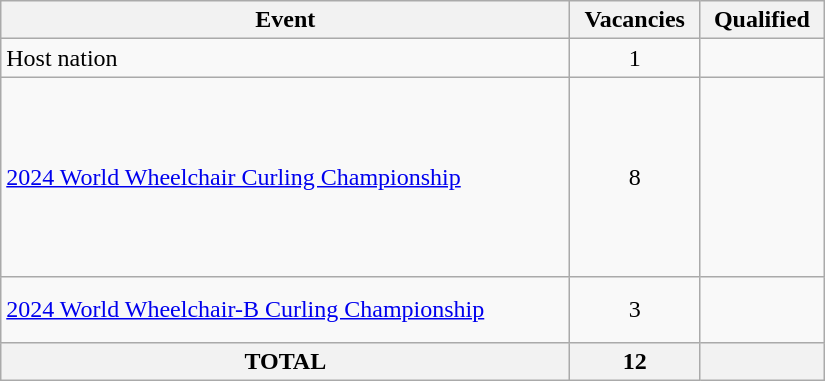<table class="wikitable" style="width:550px;">
<tr>
<th>Event</th>
<th>Vacancies</th>
<th>Qualified</th>
</tr>
<tr>
<td>Host nation</td>
<td align=center>1</td>
<td></td>
</tr>
<tr>
<td><a href='#'>2024 World Wheelchair Curling Championship</a></td>
<td align=center>8</td>
<td> <br>  <br>  <br>  <br>  <br>  <br>  <br> </td>
</tr>
<tr>
<td><a href='#'>2024 World Wheelchair-B Curling Championship</a></td>
<td align=center>3</td>
<td> <br>  <br> </td>
</tr>
<tr>
<th>TOTAL</th>
<th>12</th>
<th></th>
</tr>
</table>
